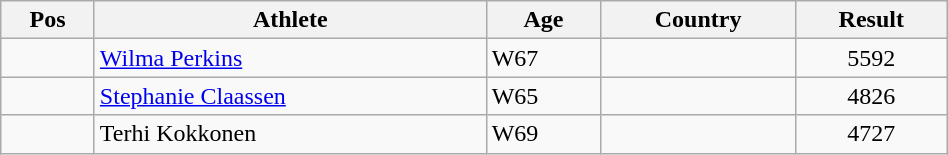<table class="wikitable"  style="text-align:center; width:50%;">
<tr>
<th>Pos</th>
<th>Athlete</th>
<th>Age</th>
<th>Country</th>
<th>Result</th>
</tr>
<tr>
<td align=center></td>
<td align=left><a href='#'>Wilma Perkins</a></td>
<td align=left>W67</td>
<td align=left></td>
<td>5592</td>
</tr>
<tr>
<td align=center></td>
<td align=left><a href='#'>Stephanie Claassen</a></td>
<td align=left>W65</td>
<td align=left></td>
<td>4826</td>
</tr>
<tr>
<td align=center></td>
<td align=left>Terhi Kokkonen</td>
<td align=left>W69</td>
<td align=left></td>
<td>4727</td>
</tr>
</table>
